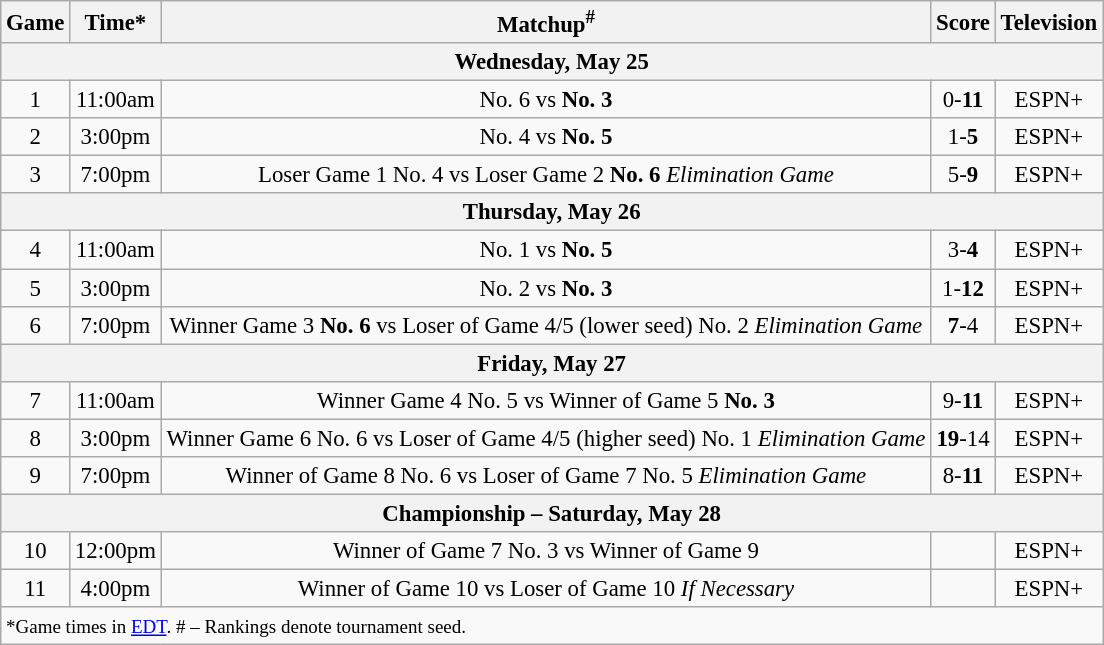<table class="wikitable" style="font-size: 95%">
<tr align="center">
<th>Game</th>
<th>Time*</th>
<th>Matchup<sup>#</sup></th>
<th>Score</th>
<th>Television</th>
</tr>
<tr>
<th colspan=7>Wednesday, May 25</th>
</tr>
<tr>
<td style="text-align:center;">1</td>
<td style="text-align:center;">11:00am</td>
<td style="text-align:center;">No. 6  vs <strong>No. 3 </strong></td>
<td style="text-align:center;">0-<strong>11</strong></td>
<td style="text-align:center;">ESPN+</td>
</tr>
<tr>
<td style="text-align:center;">2</td>
<td style="text-align:center;">3:00pm</td>
<td style="text-align:center;">No. 4  vs <strong>No. 5 </strong></td>
<td style="text-align:center;">1-<strong>5</strong></td>
<td style="text-align:center;">ESPN+</td>
</tr>
<tr>
<td style="text-align:center;">3</td>
<td style="text-align:center;">7:00pm</td>
<td style="text-align:center;">Loser Game 1 No. 4  vs Loser Game 2 <strong>No. 6 </strong> <em>Elimination Game</em></td>
<td style="text-align:center;">5-<strong>9</strong></td>
<td style="text-align:center;">ESPN+</td>
</tr>
<tr>
<th colspan=7>Thursday, May 26</th>
</tr>
<tr>
<td style="text-align:center;">4</td>
<td style="text-align:center;">11:00am</td>
<td style="text-align:center;">No. 1  vs <strong>No. 5 </strong></td>
<td style="text-align:center;">3-<strong>4</strong></td>
<td style="text-align:center;">ESPN+</td>
</tr>
<tr>
<td style="text-align:center;">5</td>
<td style="text-align:center;">3:00pm</td>
<td style="text-align:center;">No. 2  vs <strong>No. 3 </strong></td>
<td style="text-align:center;">1-<strong>12</strong></td>
<td style="text-align:center;">ESPN+</td>
</tr>
<tr>
<td style="text-align:center;">6</td>
<td style="text-align:center;">7:00pm</td>
<td style="text-align:center;">Winner Game 3 <strong>No. 6 </strong> vs Loser of Game 4/5 (lower seed) No. 2  <em>Elimination Game</em></td>
<td style="text-align:center;"><strong>7</strong>-4</td>
<td style="text-align:center;">ESPN+</td>
</tr>
<tr>
<th colspan=7>Friday, May 27</th>
</tr>
<tr>
<td style="text-align:center;">7</td>
<td style="text-align:center;">11:00am</td>
<td style="text-align:center;">Winner Game 4 No. 5  vs Winner of Game 5 <strong>No. 3 </strong></td>
<td style="text-align:center;">9-<strong>11</strong></td>
<td style="text-align:center;">ESPN+</td>
</tr>
<tr>
<td style="text-align:center;">8</td>
<td style="text-align:center;">3:00pm</td>
<td style="text-align:center;">Winner Game 6 No. 6  vs Loser of Game 4/5 (higher seed) No. 1  <em>Elimination Game</em></td>
<td style="text-align:center;"><strong>19</strong>-14</td>
<td style="text-align:center;">ESPN+</td>
</tr>
<tr>
<td style="text-align:center;">9</td>
<td style="text-align:center;">7:00pm</td>
<td style="text-align:center;">Winner of Game 8 No. 6  vs Loser of Game 7 No. 5  <em>Elimination Game</em></td>
<td style="text-align:center;">8-<strong>11</strong></td>
<td style="text-align:center;">ESPN+</td>
</tr>
<tr>
<th colspan=7>Championship – Saturday, May 28</th>
</tr>
<tr>
<td style="text-align:center;">10</td>
<td style="text-align:center;">12:00pm</td>
<td style="text-align:center;">Winner of Game 7 No. 3  vs Winner of Game 9</td>
<td style="text-align:center;"></td>
<td style="text-align:center;">ESPN+</td>
</tr>
<tr>
<td style="text-align:center;">11</td>
<td style="text-align:center;">4:00pm</td>
<td style="text-align:center;">Winner of Game 10 vs Loser of Game 10 <em>If Necessary</em></td>
<td style="text-align:center;"></td>
<td style="text-align:center;">ESPN+</td>
</tr>
<tr>
<td colspan=7><small>*Game times in <a href='#'>EDT</a>. # – Rankings denote tournament seed. </small></td>
</tr>
</table>
